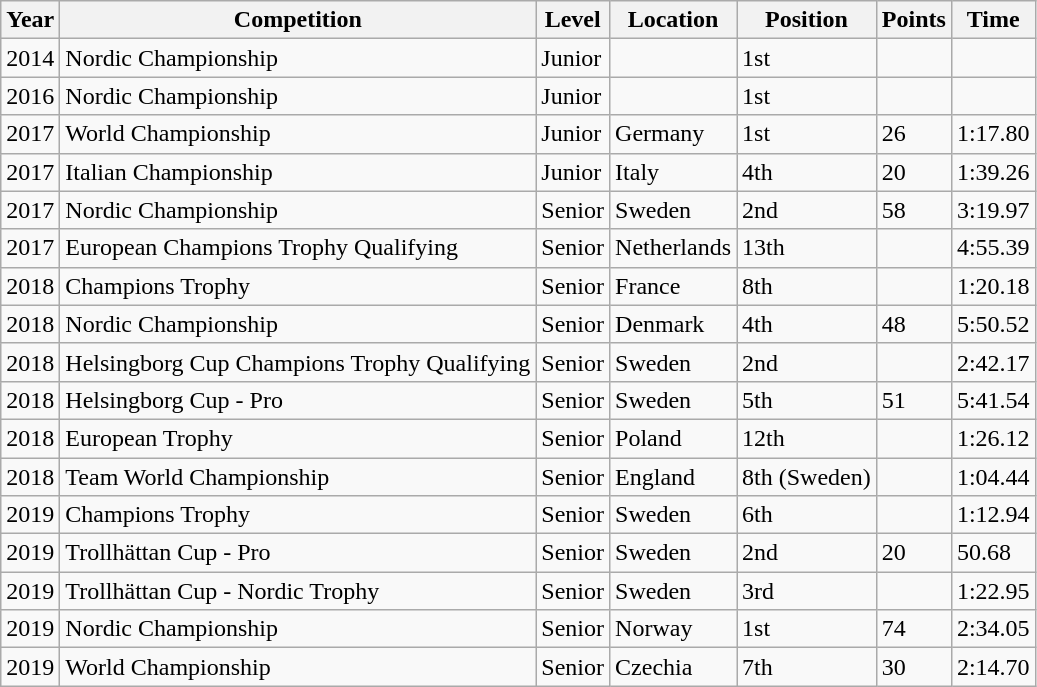<table class="wikitable sortable">
<tr>
<th>Year</th>
<th>Competition</th>
<th>Level</th>
<th>Location</th>
<th>Position</th>
<th>Points</th>
<th>Time</th>
</tr>
<tr>
<td>2014</td>
<td>Nordic Championship</td>
<td>Junior</td>
<td></td>
<td>1st</td>
<td></td>
<td></td>
</tr>
<tr>
<td>2016</td>
<td>Nordic Championship</td>
<td>Junior</td>
<td></td>
<td>1st</td>
<td></td>
<td></td>
</tr>
<tr>
<td>2017</td>
<td>World Championship</td>
<td>Junior</td>
<td>Germany</td>
<td>1st</td>
<td>26</td>
<td>1:17.80</td>
</tr>
<tr>
<td>2017</td>
<td>Italian Championship</td>
<td>Junior</td>
<td>Italy</td>
<td>4th</td>
<td>20</td>
<td>1:39.26</td>
</tr>
<tr>
<td>2017</td>
<td>Nordic Championship</td>
<td>Senior</td>
<td>Sweden</td>
<td>2nd</td>
<td>58</td>
<td>3:19.97</td>
</tr>
<tr>
<td>2017</td>
<td>European Champions Trophy Qualifying</td>
<td>Senior</td>
<td>Netherlands</td>
<td>13th</td>
<td></td>
<td>4:55.39</td>
</tr>
<tr>
<td>2018</td>
<td>Champions Trophy</td>
<td>Senior</td>
<td>France</td>
<td>8th</td>
<td></td>
<td>1:20.18</td>
</tr>
<tr>
<td>2018</td>
<td>Nordic Championship</td>
<td>Senior</td>
<td>Denmark</td>
<td>4th</td>
<td>48</td>
<td>5:50.52</td>
</tr>
<tr>
<td>2018</td>
<td>Helsingborg Cup Champions Trophy Qualifying</td>
<td>Senior</td>
<td>Sweden</td>
<td>2nd</td>
<td></td>
<td>2:42.17</td>
</tr>
<tr>
<td>2018</td>
<td>Helsingborg Cup - Pro</td>
<td>Senior</td>
<td>Sweden</td>
<td>5th</td>
<td>51</td>
<td>5:41.54</td>
</tr>
<tr>
<td>2018</td>
<td>European Trophy</td>
<td>Senior</td>
<td>Poland</td>
<td>12th</td>
<td></td>
<td>1:26.12</td>
</tr>
<tr>
<td>2018</td>
<td>Team World Championship</td>
<td>Senior</td>
<td>England</td>
<td>8th (Sweden)</td>
<td></td>
<td>1:04.44</td>
</tr>
<tr>
<td>2019</td>
<td>Champions Trophy</td>
<td>Senior</td>
<td>Sweden</td>
<td>6th</td>
<td></td>
<td>1:12.94</td>
</tr>
<tr>
<td>2019</td>
<td>Trollhättan Cup - Pro</td>
<td>Senior</td>
<td>Sweden</td>
<td>2nd</td>
<td>20</td>
<td>50.68</td>
</tr>
<tr>
<td>2019</td>
<td>Trollhättan Cup - Nordic Trophy</td>
<td>Senior</td>
<td>Sweden</td>
<td>3rd</td>
<td></td>
<td>1:22.95</td>
</tr>
<tr>
<td>2019</td>
<td>Nordic Championship</td>
<td>Senior</td>
<td>Norway</td>
<td>1st</td>
<td>74</td>
<td>2:34.05</td>
</tr>
<tr>
<td>2019</td>
<td>World Championship</td>
<td>Senior</td>
<td>Czechia</td>
<td>7th</td>
<td>30</td>
<td>2:14.70</td>
</tr>
</table>
